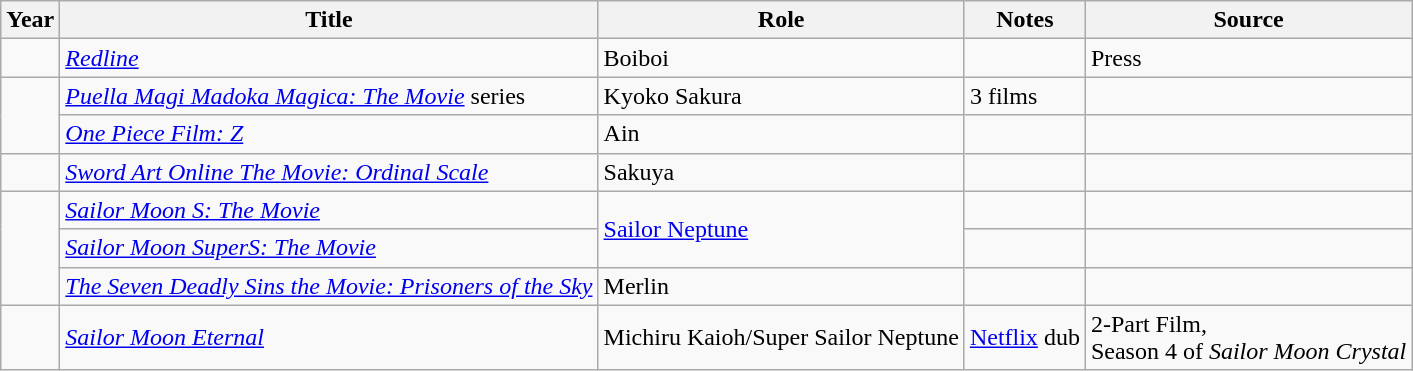<table class="wikitable sortable plainrowheaders">
<tr>
<th>Year</th>
<th>Title</th>
<th>Role</th>
<th class="unsortable">Notes</th>
<th class="unsortable">Source</th>
</tr>
<tr>
<td></td>
<td><em><a href='#'>Redline</a></em></td>
<td>Boiboi</td>
<td></td>
<td>Press</td>
</tr>
<tr>
<td rowspan="2"></td>
<td><em><a href='#'>Puella Magi Madoka Magica: The Movie</a></em> series</td>
<td>Kyoko Sakura</td>
<td>3 films</td>
<td></td>
</tr>
<tr>
<td><em><a href='#'>One Piece Film: Z</a></em></td>
<td>Ain</td>
<td></td>
<td></td>
</tr>
<tr>
<td></td>
<td><em><a href='#'>Sword Art Online The Movie: Ordinal Scale</a></em></td>
<td>Sakuya</td>
<td></td>
<td></td>
</tr>
<tr>
<td rowspan="3"></td>
<td><em><a href='#'>Sailor Moon S: The Movie</a></em></td>
<td rowspan= "2"><a href='#'>Sailor Neptune</a></td>
<td></td>
<td></td>
</tr>
<tr>
<td><em><a href='#'>Sailor Moon SuperS: The Movie</a></em></td>
<td></td>
</tr>
<tr>
<td><em><a href='#'>The Seven Deadly Sins the Movie: Prisoners of the Sky</a></em></td>
<td>Merlin</td>
<td></td>
<td></td>
</tr>
<tr>
<td></td>
<td><em><a href='#'>Sailor Moon Eternal</a></em></td>
<td>Michiru Kaioh/Super Sailor Neptune</td>
<td><a href='#'>Netflix</a> dub</td>
<td>2-Part Film,<br>Season 4 of <em>Sailor Moon Crystal</em> </td>
</tr>
</table>
